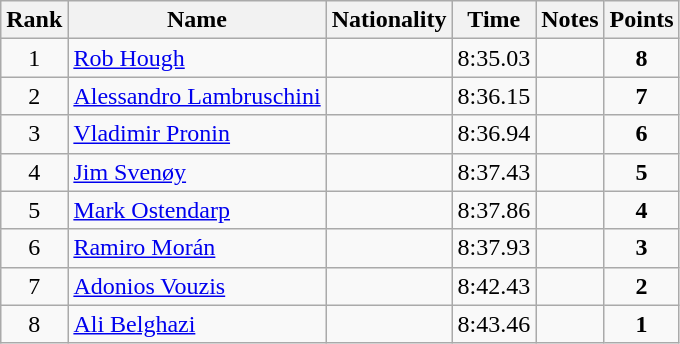<table class="wikitable sortable" style="text-align:center">
<tr>
<th>Rank</th>
<th>Name</th>
<th>Nationality</th>
<th>Time</th>
<th>Notes</th>
<th>Points</th>
</tr>
<tr>
<td>1</td>
<td align=left><a href='#'>Rob Hough</a></td>
<td align=left></td>
<td>8:35.03</td>
<td></td>
<td><strong>8</strong></td>
</tr>
<tr>
<td>2</td>
<td align=left><a href='#'>Alessandro Lambruschini</a></td>
<td align=left></td>
<td>8:36.15</td>
<td></td>
<td><strong>7</strong></td>
</tr>
<tr>
<td>3</td>
<td align=left><a href='#'>Vladimir Pronin</a></td>
<td align=left></td>
<td>8:36.94</td>
<td></td>
<td><strong>6</strong></td>
</tr>
<tr>
<td>4</td>
<td align=left><a href='#'>Jim Svenøy</a></td>
<td align=left></td>
<td>8:37.43</td>
<td></td>
<td><strong>5</strong></td>
</tr>
<tr>
<td>5</td>
<td align=left><a href='#'>Mark Ostendarp</a></td>
<td align=left></td>
<td>8:37.86</td>
<td></td>
<td><strong>4</strong></td>
</tr>
<tr>
<td>6</td>
<td align=left><a href='#'>Ramiro Morán</a></td>
<td align=left></td>
<td>8:37.93</td>
<td></td>
<td><strong>3</strong></td>
</tr>
<tr>
<td>7</td>
<td align=left><a href='#'>Adonios Vouzis</a></td>
<td align=left></td>
<td>8:42.43</td>
<td></td>
<td><strong>2</strong></td>
</tr>
<tr>
<td>8</td>
<td align=left><a href='#'>Ali Belghazi</a></td>
<td align=left></td>
<td>8:43.46</td>
<td></td>
<td><strong>1</strong></td>
</tr>
</table>
